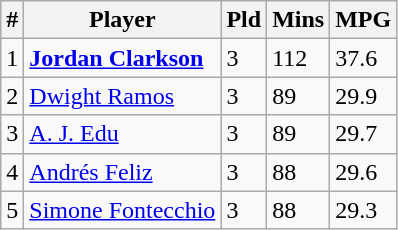<table class=wikitable width=auto>
<tr>
<th>#</th>
<th>Player</th>
<th>Pld</th>
<th>Mins</th>
<th>MPG</th>
</tr>
<tr>
<td>1</td>
<td> <strong><a href='#'>Jordan Clarkson</a></strong></td>
<td>3</td>
<td>112</td>
<td>37.6</td>
</tr>
<tr>
<td>2</td>
<td> <a href='#'>Dwight Ramos</a></td>
<td>3</td>
<td>89</td>
<td>29.9</td>
</tr>
<tr>
<td>3</td>
<td> <a href='#'>A. J. Edu</a></td>
<td>3</td>
<td>89</td>
<td>29.7</td>
</tr>
<tr>
<td>4</td>
<td> <a href='#'>Andrés Feliz</a></td>
<td>3</td>
<td>88</td>
<td>29.6</td>
</tr>
<tr>
<td>5</td>
<td> <a href='#'>Simone Fontecchio</a></td>
<td>3</td>
<td>88</td>
<td>29.3</td>
</tr>
</table>
